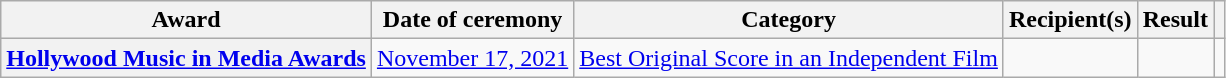<table class="wikitable plainrowheaders sortable">
<tr>
<th scope="col">Award</th>
<th scope="col">Date of ceremony</th>
<th scope="col">Category</th>
<th scope="col">Recipient(s)</th>
<th scope="col">Result</th>
<th scope="col" class="unsortable"></th>
</tr>
<tr>
<th scope="row"><a href='#'>Hollywood Music in Media Awards</a></th>
<td><a href='#'>November 17, 2021</a></td>
<td><a href='#'>Best Original Score in an Independent Film</a></td>
<td></td>
<td></td>
<td style="text-align:center;"><br></td>
</tr>
</table>
